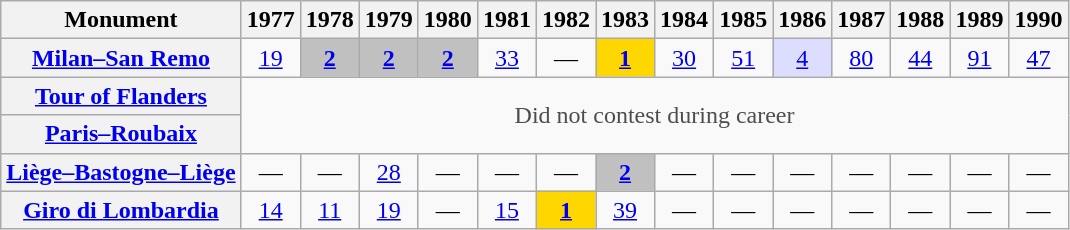<table class="wikitable plainrowheaders">
<tr>
<th>Monument</th>
<th scope="col">1977</th>
<th scope="col">1978</th>
<th scope="col">1979</th>
<th scope="col">1980</th>
<th scope="col">1981</th>
<th scope="col">1982</th>
<th scope="col">1983</th>
<th scope="col">1984</th>
<th scope="col">1985</th>
<th scope="col">1986</th>
<th scope="col">1987</th>
<th scope="col">1988</th>
<th scope="col">1989</th>
<th scope="col">1990</th>
</tr>
<tr style="text-align:center;">
<th scope="row"><a href='#'>Milan–San Remo</a></th>
<td><a href='#'>19</a></td>
<td style="background:silver;"><a href='#'><strong>2</strong></a></td>
<td style="background:silver;"><a href='#'><strong>2</strong></a></td>
<td style="background:silver;"><a href='#'><strong>2</strong></a></td>
<td><a href='#'>33</a></td>
<td>—</td>
<td style="background:gold;"><a href='#'><strong>1</strong></a></td>
<td><a href='#'>30</a></td>
<td><a href='#'>51</a></td>
<td style="background:#ddf;"><a href='#'>4</a></td>
<td><a href='#'>80</a></td>
<td><a href='#'>44</a></td>
<td><a href='#'>91</a></td>
<td><a href='#'>47</a></td>
</tr>
<tr style="text-align:center;">
<th scope="row"><a href='#'>Tour of Flanders</a></th>
<td style="color:#4d4d4d;" colspan=14 rowspan=2>Did not contest during career</td>
</tr>
<tr style="text-align:center;">
<th scope="row"><a href='#'>Paris–Roubaix</a></th>
</tr>
<tr style="text-align:center;">
<th scope="row"><a href='#'>Liège–Bastogne–Liège</a></th>
<td>—</td>
<td>—</td>
<td><a href='#'>28</a></td>
<td>—</td>
<td>—</td>
<td>—</td>
<td style="background:silver;"><a href='#'><strong>2</strong></a></td>
<td>—</td>
<td>—</td>
<td>—</td>
<td>—</td>
<td>—</td>
<td>—</td>
<td>—</td>
</tr>
<tr style="text-align:center;">
<th scope="row"><a href='#'>Giro di Lombardia</a></th>
<td><a href='#'>14</a></td>
<td><a href='#'>11</a></td>
<td><a href='#'>19</a></td>
<td>—</td>
<td><a href='#'>15</a></td>
<td style="background:gold;"><a href='#'><strong>1</strong></a></td>
<td><a href='#'>39</a></td>
<td>—</td>
<td>—</td>
<td>—</td>
<td>—</td>
<td>—</td>
<td>—</td>
<td>—</td>
</tr>
</table>
